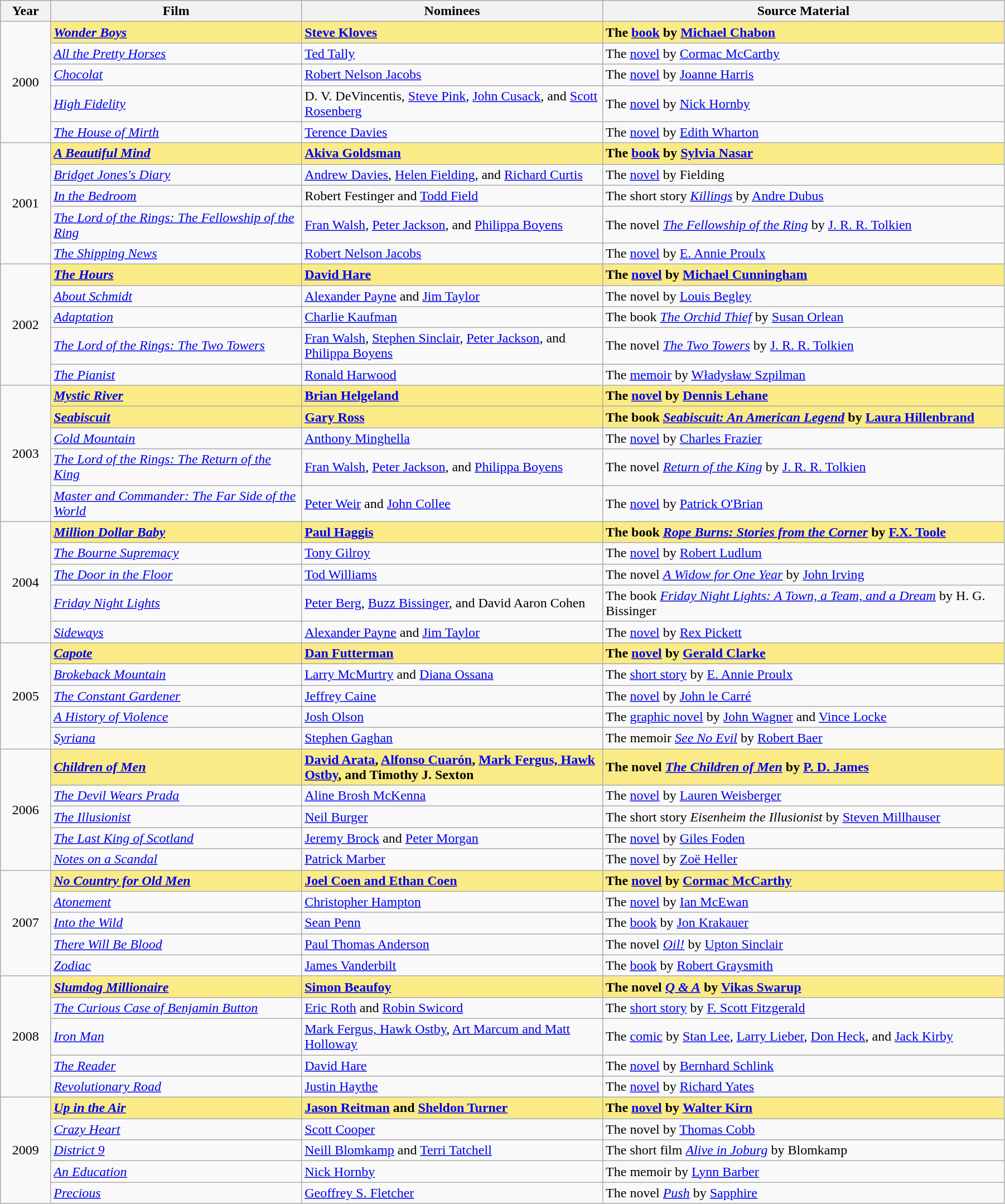<table class="wikitable" width="95%" cellpadding="5">
<tr>
<th width="5%">Year</th>
<th width="25%">Film</th>
<th width="30%">Nominees</th>
<th width="40%">Source Material</th>
</tr>
<tr>
<td rowspan="5" style="text-align:center;">2000</td>
<td style="background:#FAEB86;"><strong><em><a href='#'>Wonder Boys</a></em></strong></td>
<td style="background:#FAEB86;"><strong><a href='#'>Steve Kloves</a></strong></td>
<td style="background:#FAEB86;"><strong>The <a href='#'>book</a> by <a href='#'>Michael Chabon</a></strong></td>
</tr>
<tr>
<td><em><a href='#'>All the Pretty Horses</a></em></td>
<td><a href='#'>Ted Tally</a></td>
<td>The <a href='#'>novel</a> by <a href='#'>Cormac McCarthy</a></td>
</tr>
<tr>
<td><em><a href='#'>Chocolat</a></em></td>
<td><a href='#'>Robert Nelson Jacobs</a></td>
<td>The <a href='#'>novel</a> by <a href='#'>Joanne Harris</a></td>
</tr>
<tr>
<td><em><a href='#'>High Fidelity</a></em></td>
<td>D. V. DeVincentis, <a href='#'>Steve Pink</a>, <a href='#'>John Cusack</a>, and <a href='#'>Scott Rosenberg</a></td>
<td>The <a href='#'>novel</a> by <a href='#'>Nick Hornby</a></td>
</tr>
<tr>
<td><em><a href='#'>The House of Mirth</a></em></td>
<td><a href='#'>Terence Davies</a></td>
<td>The <a href='#'>novel</a> by <a href='#'>Edith Wharton</a></td>
</tr>
<tr>
<td rowspan="5" style="text-align:center;">2001</td>
<td style="background:#FAEB86;"><strong><em><a href='#'>A Beautiful Mind</a></em></strong></td>
<td style="background:#FAEB86;"><strong><a href='#'>Akiva Goldsman</a></strong></td>
<td style="background:#FAEB86;"><strong>The <a href='#'>book</a> by <a href='#'>Sylvia Nasar</a></strong></td>
</tr>
<tr>
<td><em><a href='#'>Bridget Jones's Diary</a></em></td>
<td><a href='#'>Andrew Davies</a>, <a href='#'>Helen Fielding</a>, and <a href='#'>Richard Curtis</a></td>
<td>The <a href='#'>novel</a> by Fielding</td>
</tr>
<tr>
<td><em><a href='#'>In the Bedroom</a></em></td>
<td>Robert Festinger and <a href='#'>Todd Field</a></td>
<td>The short story <em><a href='#'>Killings</a></em> by <a href='#'>Andre Dubus</a></td>
</tr>
<tr>
<td><em><a href='#'>The Lord of the Rings: The Fellowship of the Ring</a></em></td>
<td><a href='#'>Fran Walsh</a>, <a href='#'>Peter Jackson</a>, and <a href='#'>Philippa Boyens</a></td>
<td>The novel <em><a href='#'>The Fellowship of the Ring</a></em> by <a href='#'>J. R. R. Tolkien</a></td>
</tr>
<tr>
<td><em><a href='#'>The Shipping News</a></em></td>
<td><a href='#'>Robert Nelson Jacobs</a></td>
<td>The <a href='#'>novel</a> by <a href='#'>E. Annie Proulx</a></td>
</tr>
<tr>
<td rowspan="5" style="text-align:center;">2002</td>
<td style="background:#FAEB86;"><strong><em><a href='#'>The Hours</a></em></strong></td>
<td style="background:#FAEB86;"><strong><a href='#'>David Hare</a></strong></td>
<td style="background:#FAEB86;"><strong>The <a href='#'>novel</a> by <a href='#'>Michael Cunningham</a></strong></td>
</tr>
<tr>
<td><em><a href='#'>About Schmidt</a></em></td>
<td><a href='#'>Alexander Payne</a> and <a href='#'>Jim Taylor</a></td>
<td>The novel by <a href='#'>Louis Begley</a></td>
</tr>
<tr>
<td><em><a href='#'>Adaptation</a></em></td>
<td><a href='#'>Charlie Kaufman</a></td>
<td>The book <em><a href='#'>The Orchid Thief</a></em> by <a href='#'>Susan Orlean</a></td>
</tr>
<tr>
<td><em><a href='#'>The Lord of the Rings: The Two Towers</a></em></td>
<td><a href='#'>Fran Walsh</a>, <a href='#'>Stephen Sinclair</a>, <a href='#'>Peter Jackson</a>, and <a href='#'>Philippa Boyens</a></td>
<td>The novel <em><a href='#'>The Two Towers</a></em> by <a href='#'>J. R. R. Tolkien</a></td>
</tr>
<tr>
<td><em><a href='#'>The Pianist</a></em></td>
<td><a href='#'>Ronald Harwood</a></td>
<td>The <a href='#'>memoir</a> by <a href='#'>Władysław Szpilman</a></td>
</tr>
<tr>
<td rowspan="5" style="text-align:center;">2003</td>
<td style="background:#FAEB86;"><strong><em><a href='#'>Mystic River</a></em></strong></td>
<td style="background:#FAEB86;"><strong><a href='#'>Brian Helgeland</a></strong></td>
<td style="background:#FAEB86;"><strong>The <a href='#'>novel</a> by <a href='#'>Dennis Lehane</a></strong></td>
</tr>
<tr>
<td style="background:#FAEB86;"><strong><em><a href='#'>Seabiscuit</a></em></strong></td>
<td style="background:#FAEB86;"><strong><a href='#'>Gary Ross</a></strong></td>
<td style="background:#FAEB86;"><strong>The book <em><a href='#'>Seabiscuit: An American Legend</a></em> by <a href='#'>Laura Hillenbrand</a></strong></td>
</tr>
<tr>
<td><em><a href='#'>Cold Mountain</a></em></td>
<td><a href='#'>Anthony Minghella</a></td>
<td>The <a href='#'>novel</a> by <a href='#'>Charles Frazier</a></td>
</tr>
<tr>
<td><em><a href='#'>The Lord of the Rings: The Return of the King</a></em></td>
<td><a href='#'>Fran Walsh</a>, <a href='#'>Peter Jackson</a>, and <a href='#'>Philippa Boyens</a></td>
<td>The novel <em><a href='#'>Return of the King</a></em> by <a href='#'>J. R. R. Tolkien</a></td>
</tr>
<tr>
<td><em><a href='#'>Master and Commander: The Far Side of the World</a></em></td>
<td><a href='#'>Peter Weir</a> and <a href='#'>John Collee</a></td>
<td>The <a href='#'>novel</a> by <a href='#'>Patrick O'Brian</a></td>
</tr>
<tr>
<td rowspan="5" style="text-align:center;">2004</td>
<td style="background:#FAEB86;"><strong><em><a href='#'>Million Dollar Baby</a></em></strong></td>
<td style="background:#FAEB86;"><strong><a href='#'>Paul Haggis</a></strong></td>
<td style="background:#FAEB86;"><strong>The book <em><a href='#'>Rope Burns: Stories from the Corner</a></em> by <a href='#'>F.X. Toole</a></strong></td>
</tr>
<tr>
<td><em><a href='#'>The Bourne Supremacy</a></em></td>
<td><a href='#'>Tony Gilroy</a></td>
<td>The <a href='#'>novel</a> by <a href='#'>Robert Ludlum</a></td>
</tr>
<tr>
<td><em><a href='#'>The Door in the Floor</a></em></td>
<td><a href='#'>Tod Williams</a></td>
<td>The novel <em><a href='#'>A Widow for One Year</a></em> by <a href='#'>John Irving</a></td>
</tr>
<tr>
<td><em><a href='#'>Friday Night Lights</a></em></td>
<td><a href='#'>Peter Berg</a>, <a href='#'>Buzz Bissinger</a>, and David Aaron Cohen</td>
<td>The book <em><a href='#'>Friday Night Lights: A Town, a Team, and a Dream</a></em> by H. G. Bissinger</td>
</tr>
<tr>
<td><em><a href='#'>Sideways</a></em></td>
<td><a href='#'>Alexander Payne</a> and <a href='#'>Jim Taylor</a></td>
<td>The <a href='#'>novel</a> by <a href='#'>Rex Pickett</a></td>
</tr>
<tr>
<td rowspan="5" style="text-align:center;">2005</td>
<td style="background:#FAEB86;"><strong><em><a href='#'>Capote</a></em></strong></td>
<td style="background:#FAEB86;"><strong><a href='#'>Dan Futterman</a></strong></td>
<td style="background:#FAEB86;"><strong>The <a href='#'>novel</a> by <a href='#'>Gerald Clarke</a></strong></td>
</tr>
<tr>
<td><em><a href='#'>Brokeback Mountain</a></em></td>
<td><a href='#'>Larry McMurtry</a> and <a href='#'>Diana Ossana</a></td>
<td>The <a href='#'>short story</a> by <a href='#'>E. Annie Proulx</a></td>
</tr>
<tr>
<td><em><a href='#'>The Constant Gardener</a></em></td>
<td><a href='#'>Jeffrey Caine</a></td>
<td>The <a href='#'>novel</a> by <a href='#'>John le Carré</a></td>
</tr>
<tr>
<td><em><a href='#'>A History of Violence</a></em></td>
<td><a href='#'>Josh Olson</a></td>
<td>The <a href='#'>graphic novel</a> by <a href='#'>John Wagner</a> and <a href='#'>Vince Locke</a></td>
</tr>
<tr>
<td><em><a href='#'>Syriana</a></em></td>
<td><a href='#'>Stephen Gaghan</a></td>
<td>The memoir <em><a href='#'>See No Evil</a></em> by <a href='#'>Robert Baer</a></td>
</tr>
<tr>
<td rowspan="5" style="text-align:center;">2006</td>
<td style="background:#FAEB86;"><strong><em><a href='#'>Children of Men</a></em></strong></td>
<td style="background:#FAEB86;"><strong><a href='#'>David Arata</a>, <a href='#'>Alfonso Cuarón</a>, <a href='#'>Mark Fergus, Hawk Ostby</a>, and Timothy J. Sexton</strong></td>
<td style="background:#FAEB86;"><strong>The novel <em><a href='#'>The Children of Men</a></em> by <a href='#'>P. D. James</a></strong></td>
</tr>
<tr>
<td><em><a href='#'>The Devil Wears Prada</a></em></td>
<td><a href='#'>Aline Brosh McKenna</a></td>
<td>The <a href='#'>novel</a> by <a href='#'>Lauren Weisberger</a></td>
</tr>
<tr>
<td><em><a href='#'>The Illusionist</a></em></td>
<td><a href='#'>Neil Burger</a></td>
<td>The short story <em>Eisenheim the Illusionist</em> by <a href='#'>Steven Millhauser</a></td>
</tr>
<tr>
<td><em><a href='#'>The Last King of Scotland</a></em></td>
<td><a href='#'>Jeremy Brock</a> and <a href='#'>Peter Morgan</a></td>
<td>The <a href='#'>novel</a> by <a href='#'>Giles Foden</a></td>
</tr>
<tr>
<td><em><a href='#'>Notes on a Scandal</a></em></td>
<td><a href='#'>Patrick Marber</a></td>
<td>The <a href='#'>novel</a> by <a href='#'>Zoë Heller</a></td>
</tr>
<tr>
<td rowspan="5" style="text-align:center;">2007</td>
<td style="background:#FAEB86;"><strong><em><a href='#'>No Country for Old Men</a></em></strong></td>
<td style="background:#FAEB86;"><strong><a href='#'>Joel Coen and Ethan Coen</a></strong></td>
<td style="background:#FAEB86;"><strong>The <a href='#'>novel</a> by <a href='#'>Cormac McCarthy</a></strong></td>
</tr>
<tr>
<td><em><a href='#'>Atonement</a></em></td>
<td><a href='#'>Christopher Hampton</a></td>
<td>The <a href='#'>novel</a> by <a href='#'>Ian McEwan</a></td>
</tr>
<tr>
<td><em><a href='#'>Into the Wild</a></em></td>
<td><a href='#'>Sean Penn</a></td>
<td>The <a href='#'>book</a> by <a href='#'>Jon Krakauer</a></td>
</tr>
<tr>
<td><em><a href='#'>There Will Be Blood</a></em></td>
<td><a href='#'>Paul Thomas Anderson</a></td>
<td>The novel <em><a href='#'>Oil!</a></em> by <a href='#'>Upton Sinclair</a></td>
</tr>
<tr>
<td><em><a href='#'>Zodiac</a></em></td>
<td><a href='#'>James Vanderbilt</a></td>
<td>The <a href='#'>book</a> by <a href='#'>Robert Graysmith</a></td>
</tr>
<tr>
<td rowspan="5" style="text-align:center;">2008</td>
<td style="background:#FAEB86;"><strong><em><a href='#'>Slumdog Millionaire</a></em></strong></td>
<td style="background:#FAEB86;"><strong><a href='#'>Simon Beaufoy</a></strong></td>
<td style="background:#FAEB86;"><strong>The novel <em><a href='#'>Q & A</a></em> by <a href='#'>Vikas Swarup</a></strong></td>
</tr>
<tr>
<td><em><a href='#'>The Curious Case of Benjamin Button</a></em></td>
<td><a href='#'>Eric Roth</a> and <a href='#'>Robin Swicord</a></td>
<td>The <a href='#'>short story</a> by <a href='#'>F. Scott Fitzgerald</a></td>
</tr>
<tr>
<td><em><a href='#'>Iron Man</a></em></td>
<td><a href='#'>Mark Fergus, Hawk Ostby</a>, <a href='#'>Art Marcum and Matt Holloway</a></td>
<td>The <a href='#'>comic</a> by <a href='#'>Stan Lee</a>, <a href='#'>Larry Lieber</a>, <a href='#'>Don Heck</a>, and <a href='#'>Jack Kirby</a></td>
</tr>
<tr>
<td><em><a href='#'>The Reader</a></em></td>
<td><a href='#'>David Hare</a></td>
<td>The <a href='#'>novel</a> by <a href='#'>Bernhard Schlink</a></td>
</tr>
<tr>
<td><em><a href='#'>Revolutionary Road</a></em></td>
<td><a href='#'>Justin Haythe</a></td>
<td>The <a href='#'>novel</a> by <a href='#'>Richard Yates</a></td>
</tr>
<tr>
<td rowspan="5" style="text-align:center;">2009</td>
<td style="background:#FAEB86;"><strong><em><a href='#'>Up in the Air</a></em></strong></td>
<td style="background:#FAEB86;"><strong><a href='#'>Jason Reitman</a> and <a href='#'>Sheldon Turner</a></strong></td>
<td style="background:#FAEB86;"><strong>The <a href='#'>novel</a> by <a href='#'>Walter Kirn</a></strong></td>
</tr>
<tr>
<td><em><a href='#'>Crazy Heart</a></em></td>
<td><a href='#'>Scott Cooper</a></td>
<td>The novel by <a href='#'>Thomas Cobb</a></td>
</tr>
<tr>
<td><em><a href='#'>District 9</a></em></td>
<td><a href='#'>Neill Blomkamp</a> and <a href='#'>Terri Tatchell</a></td>
<td>The short film <em><a href='#'>Alive in Joburg</a></em> by Blomkamp</td>
</tr>
<tr>
<td><em><a href='#'>An Education</a></em></td>
<td><a href='#'>Nick Hornby</a></td>
<td>The memoir by <a href='#'>Lynn Barber</a></td>
</tr>
<tr>
<td><em><a href='#'>Precious</a></em></td>
<td><a href='#'>Geoffrey S. Fletcher</a></td>
<td>The novel <em><a href='#'>Push</a></em> by <a href='#'>Sapphire</a></td>
</tr>
</table>
